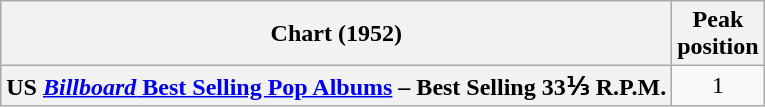<table class="wikitable plainrowheaders" style="text-align:center">
<tr>
<th scope="col">Chart (1952)</th>
<th scope="col">Peak<br>position</th>
</tr>
<tr>
<th scope="row" align="left">US <a href='#'><em>Billboard</em> Best Selling Pop Albums</a> – Best Selling 33⅓ R.P.M.</th>
<td>1<br></td>
</tr>
</table>
